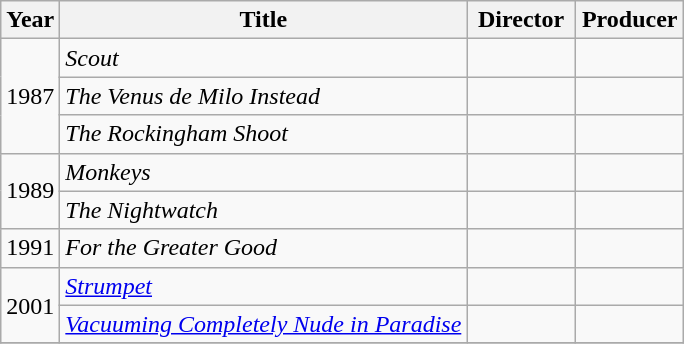<table class="wikitable">
<tr>
<th>Year</th>
<th>Title</th>
<th width="65">Director</th>
<th width="65">Producer</th>
</tr>
<tr>
<td rowspan=3>1987</td>
<td><em>Scout</em></td>
<td></td>
<td></td>
</tr>
<tr>
<td><em>The Venus de Milo Instead</em></td>
<td></td>
<td></td>
</tr>
<tr>
<td><em>The Rockingham Shoot</em></td>
<td></td>
<td></td>
</tr>
<tr>
<td rowspan=2>1989</td>
<td><em>Monkeys</em></td>
<td></td>
<td></td>
</tr>
<tr>
<td><em>The Nightwatch</em></td>
<td></td>
<td></td>
</tr>
<tr>
<td>1991</td>
<td><em>For the Greater Good</em></td>
<td></td>
<td></td>
</tr>
<tr>
<td rowspan=2>2001</td>
<td><em><a href='#'>Strumpet</a></em></td>
<td></td>
<td></td>
</tr>
<tr>
<td><em><a href='#'>Vacuuming Completely Nude in Paradise</a></em></td>
<td></td>
<td></td>
</tr>
<tr>
</tr>
</table>
